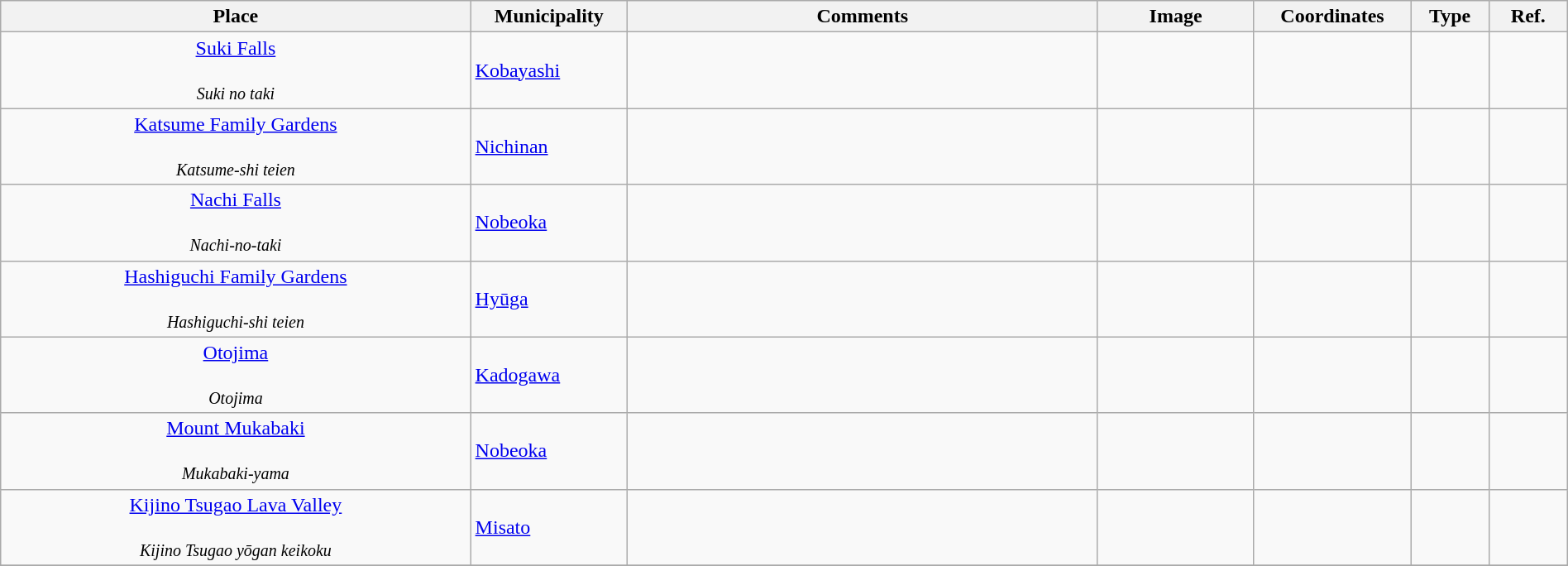<table class="wikitable sortable"  style="width:100%;">
<tr>
<th width="30%" align="left">Place</th>
<th width="10%" align="left">Municipality</th>
<th width="30%" align="left" class="unsortable">Comments</th>
<th width="10%" align="left"  class="unsortable">Image</th>
<th width="10%" align="left" class="unsortable">Coordinates</th>
<th width="5%" align="left">Type</th>
<th width="5%" align="left"  class="unsortable">Ref.</th>
</tr>
<tr>
<td align="center"><a href='#'>Suki Falls</a><br><br><small><em>Suki no taki</em></small></td>
<td><a href='#'>Kobayashi</a></td>
<td></td>
<td></td>
<td></td>
<td></td>
<td></td>
</tr>
<tr>
<td align="center"><a href='#'>Katsume Family Gardens</a><br><br><small><em>Katsume-shi teien</em></small></td>
<td><a href='#'>Nichinan</a></td>
<td></td>
<td></td>
<td></td>
<td></td>
<td></td>
</tr>
<tr>
<td align="center"><a href='#'>Nachi Falls</a><br><br><small><em>Nachi-no-taki</em></small></td>
<td><a href='#'>Nobeoka</a></td>
<td></td>
<td></td>
<td></td>
<td></td>
<td></td>
</tr>
<tr>
<td align="center"><a href='#'>Hashiguchi Family Gardens</a><br><br><small><em>Hashiguchi-shi teien</em></small></td>
<td><a href='#'>Hyūga</a></td>
<td></td>
<td></td>
<td></td>
<td></td>
<td></td>
</tr>
<tr>
<td align="center"><a href='#'>Otojima</a><br><br><small><em>Otojima</em></small></td>
<td><a href='#'>Kadogawa</a></td>
<td></td>
<td></td>
<td></td>
<td></td>
<td></td>
</tr>
<tr>
<td align="center"><a href='#'>Mount Mukabaki</a><br><br><small><em>Mukabaki-yama</em></small></td>
<td><a href='#'>Nobeoka</a></td>
<td></td>
<td></td>
<td></td>
<td></td>
<td></td>
</tr>
<tr>
<td align="center"><a href='#'>Kijino Tsugao Lava Valley</a><br><br><small><em>Kijino Tsugao yōgan keikoku</em></small></td>
<td><a href='#'>Misato</a></td>
<td></td>
<td></td>
<td></td>
<td></td>
<td></td>
</tr>
<tr>
</tr>
</table>
